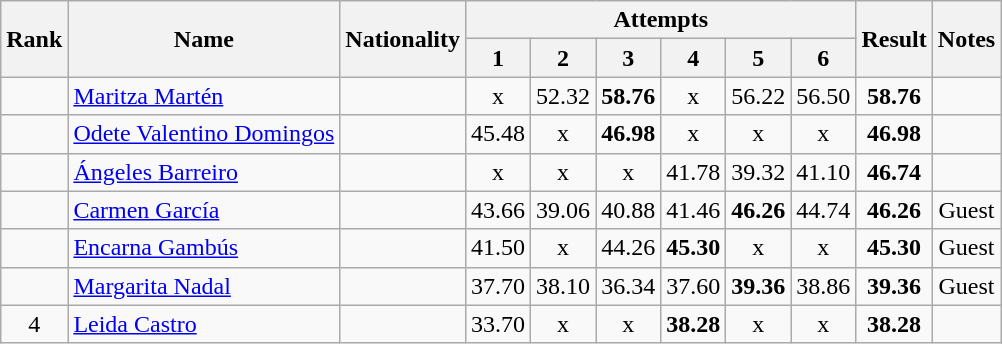<table class="wikitable sortable" style="text-align:center">
<tr>
<th rowspan=2>Rank</th>
<th rowspan=2>Name</th>
<th rowspan=2>Nationality</th>
<th colspan=6>Attempts</th>
<th rowspan=2>Result</th>
<th rowspan=2>Notes</th>
</tr>
<tr>
<th>1</th>
<th>2</th>
<th>3</th>
<th>4</th>
<th>5</th>
<th>6</th>
</tr>
<tr>
<td align=center></td>
<td align=left><a href='#'>Maritza Martén</a></td>
<td align=left></td>
<td>x</td>
<td>52.32</td>
<td><strong>58.76</strong></td>
<td>x</td>
<td>56.22</td>
<td>56.50</td>
<td><strong>58.76</strong></td>
<td></td>
</tr>
<tr>
<td align=center></td>
<td align=left><a href='#'>Odete Valentino Domingos</a></td>
<td align=left></td>
<td>45.48</td>
<td>x</td>
<td><strong>46.98</strong></td>
<td>x</td>
<td>x</td>
<td>x</td>
<td><strong>46.98</strong></td>
<td></td>
</tr>
<tr>
<td align=center></td>
<td align=left><a href='#'>Ángeles Barreiro</a></td>
<td align=left></td>
<td>x</td>
<td>x</td>
<td>x</td>
<td>41.78</td>
<td>39.32</td>
<td>41.10</td>
<td><strong>46.74</strong></td>
<td></td>
</tr>
<tr>
<td align=center></td>
<td align=left><a href='#'>Carmen García</a></td>
<td align=left></td>
<td>43.66</td>
<td>39.06</td>
<td>40.88</td>
<td>41.46</td>
<td><strong>46.26</strong></td>
<td>44.74</td>
<td><strong>46.26</strong></td>
<td>Guest</td>
</tr>
<tr>
<td align=center></td>
<td align=left><a href='#'>Encarna Gambús</a></td>
<td align=left></td>
<td>41.50</td>
<td>x</td>
<td>44.26</td>
<td><strong>45.30</strong></td>
<td>x</td>
<td>x</td>
<td><strong>45.30</strong></td>
<td>Guest</td>
</tr>
<tr>
<td align=center></td>
<td align=left><a href='#'>Margarita Nadal</a></td>
<td align=left></td>
<td>37.70</td>
<td>38.10</td>
<td>36.34</td>
<td>37.60</td>
<td><strong>39.36</strong></td>
<td>38.86</td>
<td><strong>39.36</strong></td>
<td>Guest</td>
</tr>
<tr>
<td align=center>4</td>
<td align=left><a href='#'>Leida Castro</a></td>
<td align=left></td>
<td>33.70</td>
<td>x</td>
<td>x</td>
<td><strong>38.28</strong></td>
<td>x</td>
<td>x</td>
<td><strong>38.28</strong></td>
<td></td>
</tr>
</table>
